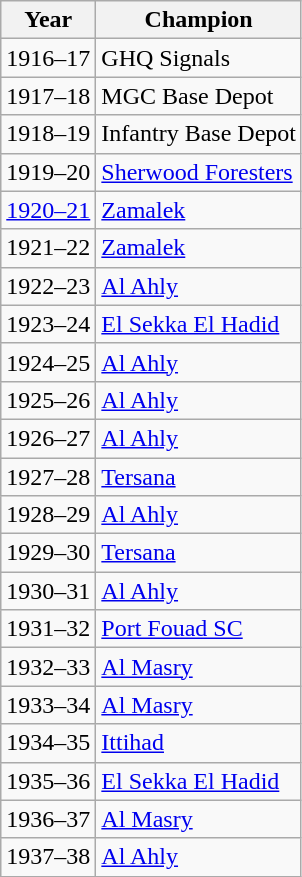<table class="wikitable plainrowheaders sortable">
<tr>
<th scope="col">Year</th>
<th scope="col">Champion</th>
</tr>
<tr>
<td>1916–17</td>
<td>GHQ Signals</td>
</tr>
<tr>
<td>1917–18</td>
<td>MGC Base Depot</td>
</tr>
<tr>
<td>1918–19</td>
<td>Infantry Base Depot</td>
</tr>
<tr>
<td>1919–20</td>
<td><a href='#'>Sherwood Foresters</a></td>
</tr>
<tr>
<td><a href='#'>1920–21</a></td>
<td><a href='#'>Zamalek</a></td>
</tr>
<tr>
<td>1921–22</td>
<td><a href='#'>Zamalek</a></td>
</tr>
<tr>
<td>1922–23</td>
<td><a href='#'>Al Ahly</a></td>
</tr>
<tr>
<td>1923–24</td>
<td><a href='#'>El Sekka El Hadid</a></td>
</tr>
<tr>
<td>1924–25</td>
<td><a href='#'>Al Ahly</a></td>
</tr>
<tr>
<td>1925–26</td>
<td><a href='#'>Al Ahly</a></td>
</tr>
<tr>
<td>1926–27</td>
<td><a href='#'>Al Ahly</a></td>
</tr>
<tr>
<td>1927–28</td>
<td><a href='#'>Tersana</a></td>
</tr>
<tr>
<td>1928–29</td>
<td><a href='#'>Al Ahly</a></td>
</tr>
<tr>
<td>1929–30</td>
<td><a href='#'>Tersana</a></td>
</tr>
<tr>
<td>1930–31</td>
<td><a href='#'>Al Ahly</a></td>
</tr>
<tr>
<td>1931–32</td>
<td><a href='#'>Port Fouad SC</a></td>
</tr>
<tr>
<td>1932–33</td>
<td><a href='#'>Al Masry</a></td>
</tr>
<tr>
<td>1933–34</td>
<td><a href='#'>Al Masry</a></td>
</tr>
<tr>
<td>1934–35</td>
<td><a href='#'>Ittihad</a></td>
</tr>
<tr>
<td>1935–36</td>
<td><a href='#'>El Sekka El Hadid</a></td>
</tr>
<tr>
<td>1936–37</td>
<td><a href='#'>Al Masry</a></td>
</tr>
<tr>
<td>1937–38</td>
<td><a href='#'>Al Ahly</a></td>
</tr>
</table>
